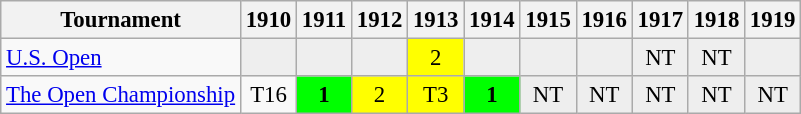<table class="wikitable" style="font-size:95%;text-align:center;">
<tr>
<th>Tournament</th>
<th>1910</th>
<th>1911</th>
<th>1912</th>
<th>1913</th>
<th>1914</th>
<th>1915</th>
<th>1916</th>
<th>1917</th>
<th>1918</th>
<th>1919</th>
</tr>
<tr>
<td align=left><a href='#'>U.S. Open</a></td>
<td style="background:#eeeeee;"></td>
<td style="background:#eeeeee;"></td>
<td style="background:#eeeeee;"></td>
<td style="background:yellow;">2</td>
<td style="background:#eeeeee;"></td>
<td style="background:#eeeeee;"></td>
<td style="background:#eeeeee;"></td>
<td style="background:#eeeeee;">NT</td>
<td style="background:#eeeeee;">NT</td>
<td style="background:#eeeeee;"></td>
</tr>
<tr>
<td align=left><a href='#'>The Open Championship</a></td>
<td>T16</td>
<td style="background:lime;"><strong>1</strong></td>
<td style="background:yellow;">2</td>
<td style="background:yellow;">T3</td>
<td style="background:lime;"><strong>1</strong></td>
<td style="background:#eeeeee;">NT</td>
<td style="background:#eeeeee;">NT</td>
<td style="background:#eeeeee;">NT</td>
<td style="background:#eeeeee;">NT</td>
<td style="background:#eeeeee;">NT</td>
</tr>
</table>
